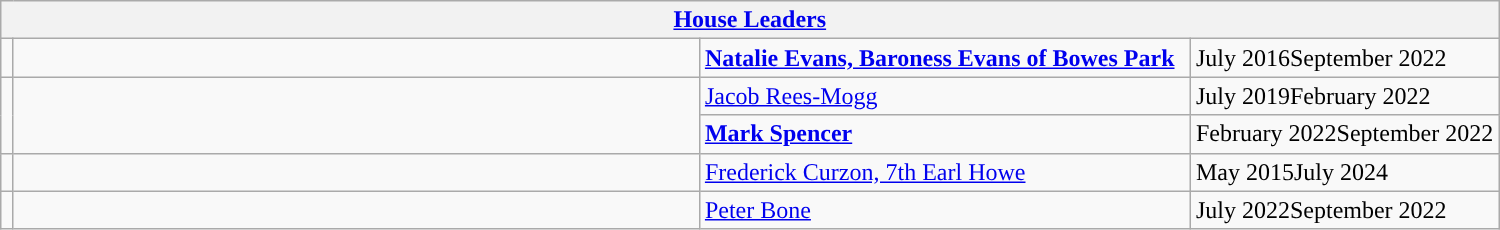<table class="wikitable">
<tr>
<th colspan="4"><a href='#'>House Leaders</a></th>
</tr>
<tr>
<td style="width: 1px; background: "></td>
<td style="width: 450px;"></td>
<td style="width: 320px;"><strong><a href='#'>Natalie Evans, Baroness Evans of Bowes Park</a></strong></td>
<td>July 2016September 2022</td>
</tr>
<tr>
<td rowspan=2 style="width: 1px; background: "></td>
<td rowspan=2 style="width: 450px;"></td>
<td style="width: 320px;"><a href='#'>Jacob Rees-Mogg</a></td>
<td>July 2019February 2022</td>
</tr>
<tr>
<td style="width: 320px;"><strong><a href='#'>Mark Spencer</a></strong></td>
<td>February 2022September 2022</td>
</tr>
<tr>
<td style="width: 1px; background: "></td>
<td></td>
<td style="width: 320px;"><a href='#'>Frederick Curzon, 7th Earl Howe</a> </td>
<td>May 2015July 2024</td>
</tr>
<tr>
<td style="width: 1px; background: "></td>
<td></td>
<td style="width: 320px;"><a href='#'>Peter Bone</a></td>
<td>July 2022September 2022</td>
</tr>
</table>
